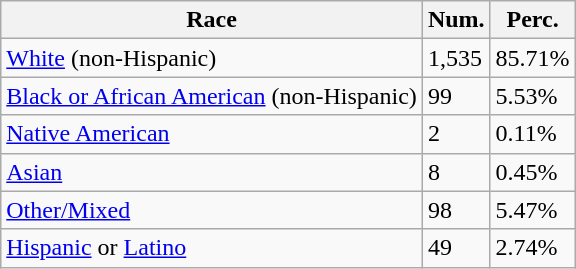<table class="wikitable">
<tr>
<th>Race</th>
<th>Num.</th>
<th>Perc.</th>
</tr>
<tr>
<td><a href='#'>White</a> (non-Hispanic)</td>
<td>1,535</td>
<td>85.71%</td>
</tr>
<tr>
<td><a href='#'>Black or African American</a> (non-Hispanic)</td>
<td>99</td>
<td>5.53%</td>
</tr>
<tr>
<td><a href='#'>Native American</a></td>
<td>2</td>
<td>0.11%</td>
</tr>
<tr>
<td><a href='#'>Asian</a></td>
<td>8</td>
<td>0.45%</td>
</tr>
<tr>
<td><a href='#'>Other/Mixed</a></td>
<td>98</td>
<td>5.47%</td>
</tr>
<tr>
<td><a href='#'>Hispanic</a> or <a href='#'>Latino</a></td>
<td>49</td>
<td>2.74%</td>
</tr>
</table>
